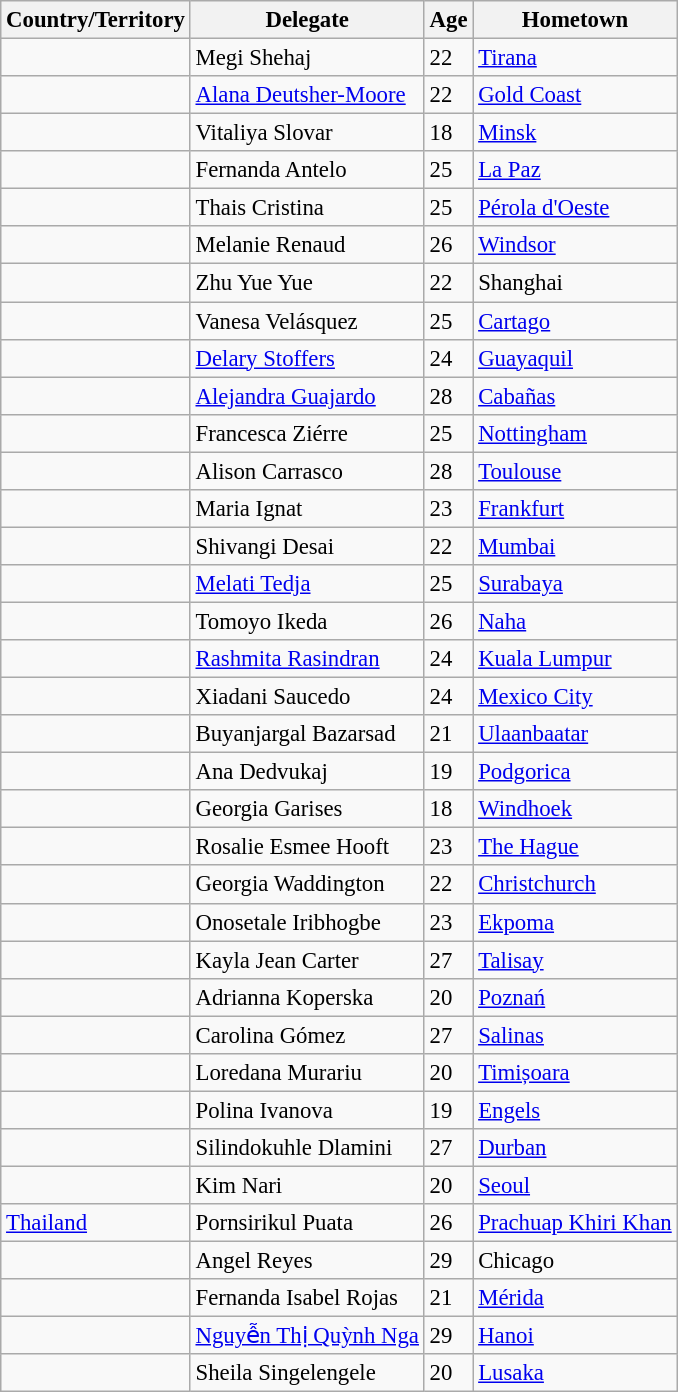<table class="wikitable sortable" style="font-size: 95%;">
<tr>
<th>Country/Territory</th>
<th>Delegate</th>
<th>Age</th>
<th>Hometown</th>
</tr>
<tr>
<td></td>
<td>Megi Shehaj</td>
<td>22</td>
<td><a href='#'>Tirana</a></td>
</tr>
<tr>
<td></td>
<td><a href='#'>Alana Deutsher-Moore</a></td>
<td>22</td>
<td><a href='#'>Gold Coast</a></td>
</tr>
<tr>
<td></td>
<td>Vitaliya Slovar</td>
<td>18</td>
<td><a href='#'>Minsk</a></td>
</tr>
<tr>
<td></td>
<td>Fernanda Antelo</td>
<td>25</td>
<td><a href='#'>La Paz</a></td>
</tr>
<tr>
<td></td>
<td>Thais Cristina</td>
<td>25</td>
<td><a href='#'>Pérola d'Oeste</a></td>
</tr>
<tr>
<td></td>
<td>Melanie Renaud</td>
<td>26</td>
<td><a href='#'>Windsor</a></td>
</tr>
<tr>
<td></td>
<td>Zhu Yue Yue</td>
<td>22</td>
<td>Shanghai</td>
</tr>
<tr>
<td></td>
<td>Vanesa Velásquez</td>
<td>25</td>
<td><a href='#'>Cartago</a></td>
</tr>
<tr>
<td></td>
<td><a href='#'>Delary Stoffers</a></td>
<td>24</td>
<td><a href='#'>Guayaquil</a></td>
</tr>
<tr>
<td></td>
<td><a href='#'>Alejandra Guajardo</a></td>
<td>28</td>
<td><a href='#'>Cabañas</a></td>
</tr>
<tr>
<td></td>
<td>Francesca Ziérre</td>
<td>25</td>
<td><a href='#'>Nottingham</a></td>
</tr>
<tr>
<td></td>
<td>Alison Carrasco</td>
<td>28</td>
<td><a href='#'>Toulouse</a></td>
</tr>
<tr>
<td></td>
<td>Maria Ignat</td>
<td>23</td>
<td><a href='#'>Frankfurt</a></td>
</tr>
<tr>
<td></td>
<td>Shivangi Desai</td>
<td>22</td>
<td><a href='#'>Mumbai</a></td>
</tr>
<tr>
<td></td>
<td><a href='#'>Melati Tedja</a></td>
<td>25</td>
<td><a href='#'>Surabaya</a></td>
</tr>
<tr>
<td></td>
<td>Tomoyo Ikeda</td>
<td>26</td>
<td><a href='#'>Naha</a></td>
</tr>
<tr>
<td></td>
<td><a href='#'>Rashmita Rasindran</a></td>
<td>24</td>
<td><a href='#'>Kuala Lumpur</a></td>
</tr>
<tr>
<td></td>
<td>Xiadani Saucedo</td>
<td>24</td>
<td><a href='#'>Mexico City</a></td>
</tr>
<tr>
<td></td>
<td>Buyanjargal Bazarsad</td>
<td>21</td>
<td><a href='#'>Ulaanbaatar</a></td>
</tr>
<tr>
<td></td>
<td>Ana Dedvukaj</td>
<td>19</td>
<td><a href='#'>Podgorica</a></td>
</tr>
<tr>
<td></td>
<td>Georgia Garises</td>
<td>18</td>
<td><a href='#'>Windhoek</a></td>
</tr>
<tr>
<td></td>
<td>Rosalie Esmee Hooft</td>
<td>23</td>
<td><a href='#'>The Hague</a></td>
</tr>
<tr>
<td></td>
<td>Georgia Waddington</td>
<td>22</td>
<td><a href='#'>Christchurch</a></td>
</tr>
<tr>
<td></td>
<td>Onosetale Iribhogbe</td>
<td>23</td>
<td><a href='#'>Ekpoma</a></td>
</tr>
<tr>
<td></td>
<td>Kayla Jean Carter</td>
<td>27</td>
<td><a href='#'>Talisay</a></td>
</tr>
<tr>
<td></td>
<td>Adrianna Koperska</td>
<td>20</td>
<td><a href='#'>Poznań</a></td>
</tr>
<tr>
<td></td>
<td>Carolina Gómez</td>
<td>27</td>
<td><a href='#'>Salinas</a></td>
</tr>
<tr>
<td></td>
<td>Loredana Murariu</td>
<td>20</td>
<td><a href='#'>Timișoara</a></td>
</tr>
<tr>
<td></td>
<td>Polina Ivanova</td>
<td>19</td>
<td><a href='#'>Engels</a></td>
</tr>
<tr>
<td></td>
<td>Silindokuhle Dlamini</td>
<td>27</td>
<td><a href='#'>Durban</a></td>
</tr>
<tr>
<td></td>
<td>Kim Nari</td>
<td>20</td>
<td><a href='#'>Seoul</a></td>
</tr>
<tr>
<td> <a href='#'>Thailand</a></td>
<td>Pornsirikul Puata</td>
<td>26</td>
<td><a href='#'>Prachuap Khiri Khan</a></td>
</tr>
<tr>
<td></td>
<td>Angel Reyes</td>
<td>29</td>
<td>Chicago</td>
</tr>
<tr>
<td></td>
<td>Fernanda Isabel Rojas</td>
<td>21</td>
<td><a href='#'>Mérida</a></td>
</tr>
<tr>
<td></td>
<td><a href='#'>Nguyễn Thị Quỳnh Nga</a></td>
<td>29</td>
<td><a href='#'>Hanoi</a></td>
</tr>
<tr>
<td></td>
<td>Sheila Singelengele</td>
<td>20</td>
<td><a href='#'>Lusaka</a></td>
</tr>
</table>
